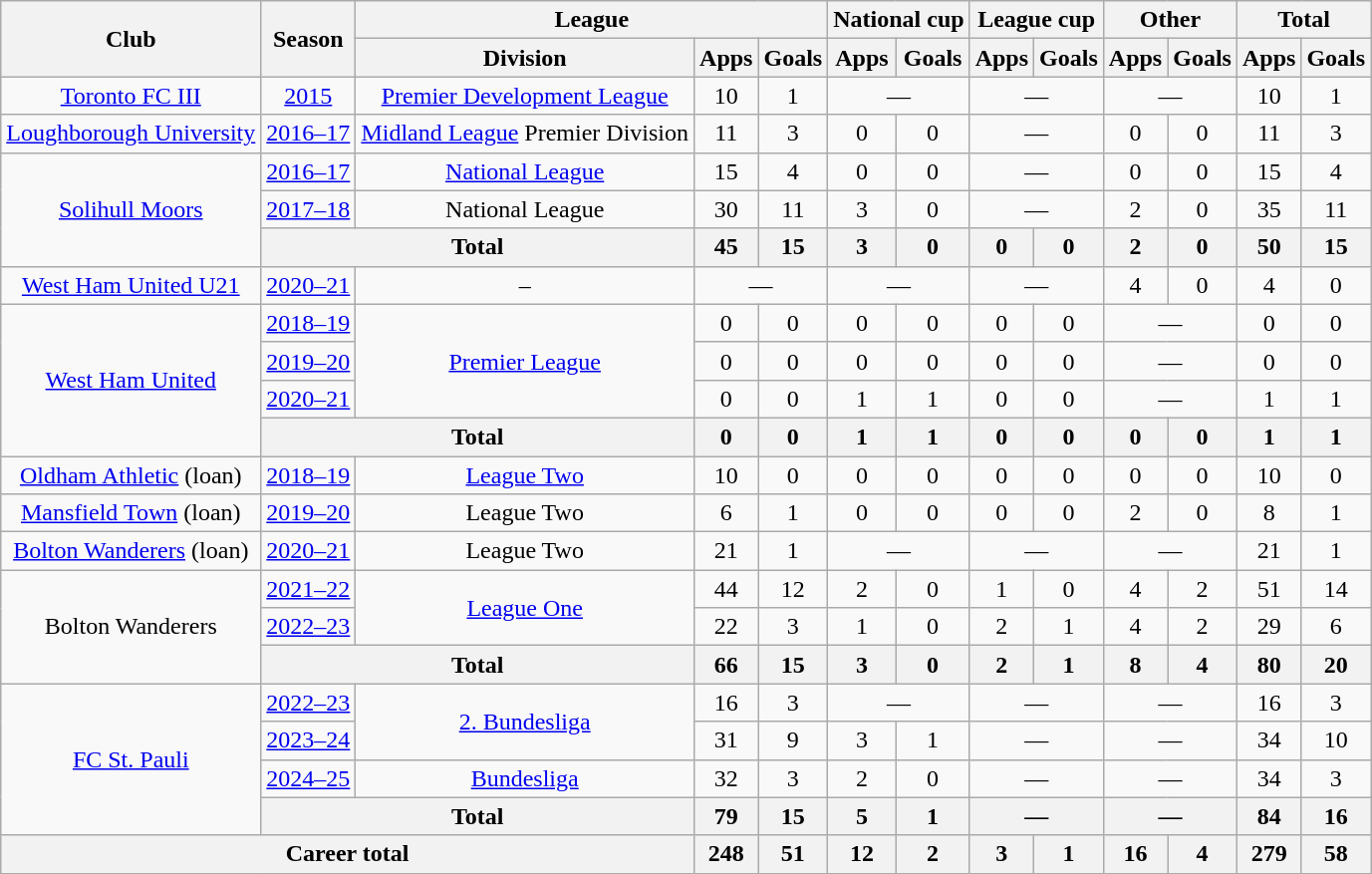<table class=wikitable style="text-align:center">
<tr>
<th rowspan=2>Club</th>
<th rowspan=2>Season</th>
<th colspan=3>League</th>
<th colspan=2>National cup</th>
<th colspan=2>League cup</th>
<th colspan=2>Other</th>
<th colspan=2>Total</th>
</tr>
<tr>
<th>Division</th>
<th>Apps</th>
<th>Goals</th>
<th>Apps</th>
<th>Goals</th>
<th>Apps</th>
<th>Goals</th>
<th>Apps</th>
<th>Goals</th>
<th>Apps</th>
<th>Goals</th>
</tr>
<tr>
<td><a href='#'>Toronto FC III</a></td>
<td><a href='#'>2015</a></td>
<td><a href='#'>Premier Development League</a></td>
<td>10</td>
<td>1</td>
<td colspan="2">—</td>
<td colspan="2">—</td>
<td colspan="2">—</td>
<td>10</td>
<td>1</td>
</tr>
<tr>
<td><a href='#'>Loughborough University</a></td>
<td><a href='#'>2016–17</a></td>
<td><a href='#'>Midland League</a> Premier Division</td>
<td>11</td>
<td>3</td>
<td>0</td>
<td>0</td>
<td colspan="2">—</td>
<td>0</td>
<td>0</td>
<td>11</td>
<td>3</td>
</tr>
<tr>
<td rowspan=3><a href='#'>Solihull Moors</a></td>
<td><a href='#'>2016–17</a></td>
<td><a href='#'>National League</a></td>
<td>15</td>
<td>4</td>
<td>0</td>
<td>0</td>
<td colspan="2">—</td>
<td>0</td>
<td>0</td>
<td>15</td>
<td>4</td>
</tr>
<tr>
<td><a href='#'>2017–18</a></td>
<td>National League</td>
<td>30</td>
<td>11</td>
<td>3</td>
<td>0</td>
<td colspan="2">—</td>
<td>2</td>
<td>0</td>
<td>35</td>
<td>11</td>
</tr>
<tr>
<th colspan=2>Total</th>
<th>45</th>
<th>15</th>
<th>3</th>
<th>0</th>
<th>0</th>
<th>0</th>
<th>2</th>
<th>0</th>
<th>50</th>
<th>15</th>
</tr>
<tr>
<td><a href='#'>West Ham United U21</a></td>
<td><a href='#'>2020–21</a></td>
<td>–</td>
<td colspan="2">—</td>
<td colspan="2">—</td>
<td colspan="2">—</td>
<td>4</td>
<td>0</td>
<td>4</td>
<td>0</td>
</tr>
<tr>
<td rowspan=4><a href='#'>West Ham United</a></td>
<td><a href='#'>2018–19</a></td>
<td rowspan=3><a href='#'>Premier League</a></td>
<td>0</td>
<td>0</td>
<td>0</td>
<td>0</td>
<td>0</td>
<td>0</td>
<td colspan="2">—</td>
<td>0</td>
<td>0</td>
</tr>
<tr>
<td><a href='#'>2019–20</a></td>
<td>0</td>
<td>0</td>
<td>0</td>
<td>0</td>
<td>0</td>
<td>0</td>
<td colspan="2">—</td>
<td>0</td>
<td>0</td>
</tr>
<tr>
<td><a href='#'>2020–21</a></td>
<td>0</td>
<td>0</td>
<td>1</td>
<td>1</td>
<td>0</td>
<td>0</td>
<td colspan="2">—</td>
<td>1</td>
<td>1</td>
</tr>
<tr>
<th colspan=2>Total</th>
<th>0</th>
<th>0</th>
<th>1</th>
<th>1</th>
<th>0</th>
<th>0</th>
<th>0</th>
<th>0</th>
<th>1</th>
<th>1</th>
</tr>
<tr>
<td><a href='#'>Oldham Athletic</a> (loan)</td>
<td><a href='#'>2018–19</a></td>
<td><a href='#'>League Two</a></td>
<td>10</td>
<td>0</td>
<td>0</td>
<td>0</td>
<td>0</td>
<td>0</td>
<td>0</td>
<td>0</td>
<td>10</td>
<td>0</td>
</tr>
<tr>
<td><a href='#'>Mansfield Town</a> (loan)</td>
<td><a href='#'>2019–20</a></td>
<td>League Two</td>
<td>6</td>
<td>1</td>
<td>0</td>
<td>0</td>
<td>0</td>
<td>0</td>
<td>2</td>
<td>0</td>
<td>8</td>
<td>1</td>
</tr>
<tr>
<td><a href='#'>Bolton Wanderers</a> (loan)</td>
<td><a href='#'>2020–21</a></td>
<td>League Two</td>
<td>21</td>
<td>1</td>
<td colspan="2">—</td>
<td colspan="2">—</td>
<td colspan="2">—</td>
<td>21</td>
<td>1</td>
</tr>
<tr>
<td rowspan="3">Bolton Wanderers</td>
<td><a href='#'>2021–22</a></td>
<td rowspan=2><a href='#'>League One</a></td>
<td>44</td>
<td>12</td>
<td>2</td>
<td>0</td>
<td>1</td>
<td>0</td>
<td>4</td>
<td>2</td>
<td>51</td>
<td>14</td>
</tr>
<tr>
<td><a href='#'>2022–23</a></td>
<td>22</td>
<td>3</td>
<td>1</td>
<td>0</td>
<td>2</td>
<td>1</td>
<td>4</td>
<td>2</td>
<td>29</td>
<td>6</td>
</tr>
<tr>
<th colspan=2>Total</th>
<th>66</th>
<th>15</th>
<th>3</th>
<th>0</th>
<th>2</th>
<th>1</th>
<th>8</th>
<th>4</th>
<th>80</th>
<th>20</th>
</tr>
<tr>
<td rowspan="4"><a href='#'>FC St. Pauli</a></td>
<td><a href='#'>2022–23</a></td>
<td rowspan=2><a href='#'>2. Bundesliga</a></td>
<td>16</td>
<td>3</td>
<td colspan="2">—</td>
<td colspan="2">—</td>
<td colspan="2">—</td>
<td>16</td>
<td>3</td>
</tr>
<tr>
<td><a href='#'>2023–24</a></td>
<td>31</td>
<td>9</td>
<td>3</td>
<td>1</td>
<td colspan="2">—</td>
<td colspan="2">—</td>
<td>34</td>
<td>10</td>
</tr>
<tr>
<td><a href='#'>2024–25</a></td>
<td><a href='#'>Bundesliga</a></td>
<td>32</td>
<td>3</td>
<td>2</td>
<td>0</td>
<td colspan=2>—</td>
<td colspan=2>—</td>
<td>34</td>
<td>3</td>
</tr>
<tr>
<th colspan=2>Total</th>
<th>79</th>
<th>15</th>
<th>5</th>
<th>1</th>
<th colspan="2">—</th>
<th colspan="2">—</th>
<th>84</th>
<th>16</th>
</tr>
<tr>
<th colspan=3>Career total</th>
<th>248</th>
<th>51</th>
<th>12</th>
<th>2</th>
<th>3</th>
<th>1</th>
<th>16</th>
<th>4</th>
<th>279</th>
<th>58</th>
</tr>
</table>
